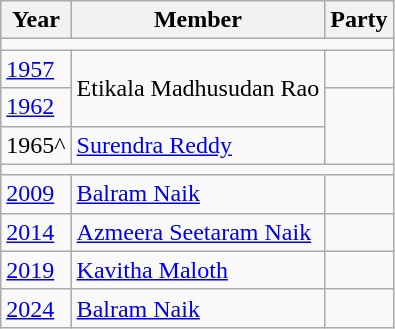<table class="wikitable sortable">
<tr>
<th>Year</th>
<th>Member</th>
<th colspan="2">Party</th>
</tr>
<tr>
<td colspan="4"></td>
</tr>
<tr>
<td><a href='#'>1957</a></td>
<td rowspan="2">Etikala Madhusudan Rao</td>
<td></td>
</tr>
<tr>
<td><a href='#'>1962</a></td>
</tr>
<tr>
<td>1965^</td>
<td><a href='#'>Surendra Reddy</a></td>
</tr>
<tr>
<td colspan="4"></td>
</tr>
<tr>
<td><a href='#'>2009</a></td>
<td><a href='#'>Balram Naik</a></td>
<td></td>
</tr>
<tr>
<td><a href='#'>2014</a></td>
<td><a href='#'>Azmeera Seetaram Naik</a></td>
<td></td>
</tr>
<tr>
<td><a href='#'>2019</a></td>
<td><a href='#'>Kavitha Maloth</a></td>
</tr>
<tr>
<td><a href='#'>2024</a></td>
<td><a href='#'>Balram Naik</a></td>
<td></td>
</tr>
</table>
